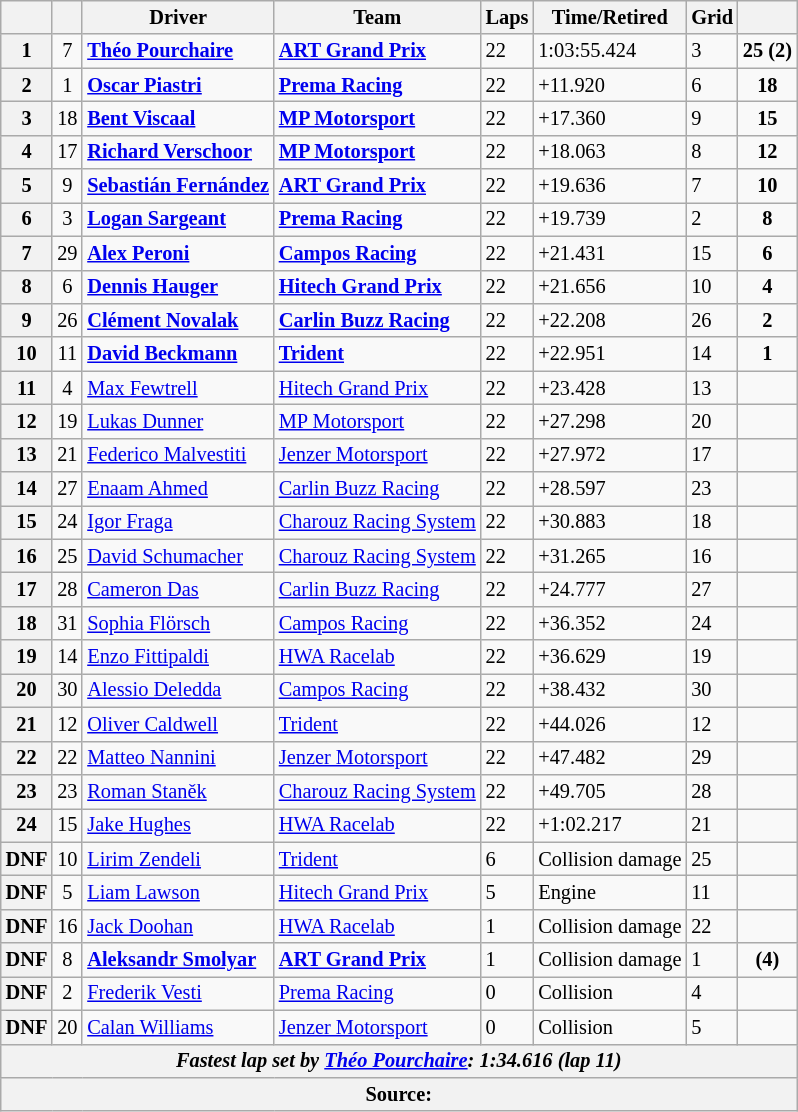<table class="wikitable" style="font-size:85%">
<tr>
<th></th>
<th></th>
<th>Driver</th>
<th>Team</th>
<th>Laps</th>
<th>Time/Retired</th>
<th>Grid</th>
<th></th>
</tr>
<tr>
<th>1</th>
<td align="center">7</td>
<td> <strong><a href='#'>Théo Pourchaire</a></strong></td>
<td><strong><a href='#'>ART Grand Prix</a></strong></td>
<td>22</td>
<td>1:03:55.424</td>
<td>3</td>
<td align="center"><strong>25 (2)</strong></td>
</tr>
<tr>
<th>2</th>
<td align="center">1</td>
<td> <strong><a href='#'>Oscar Piastri</a></strong></td>
<td><strong><a href='#'>Prema Racing</a></strong></td>
<td>22</td>
<td>+11.920</td>
<td>6</td>
<td align="center"><strong>18</strong></td>
</tr>
<tr>
<th>3</th>
<td align="center">18</td>
<td> <strong><a href='#'>Bent Viscaal</a></strong></td>
<td><strong><a href='#'>MP Motorsport</a></strong></td>
<td>22</td>
<td>+17.360</td>
<td>9</td>
<td align="center"><strong>15</strong></td>
</tr>
<tr>
<th>4</th>
<td align="center">17</td>
<td> <strong><a href='#'>Richard Verschoor</a></strong></td>
<td><strong><a href='#'>MP Motorsport</a></strong></td>
<td>22</td>
<td>+18.063</td>
<td>8</td>
<td align="center"><strong>12</strong></td>
</tr>
<tr>
<th>5</th>
<td align="center">9</td>
<td> <strong><a href='#'>Sebastián Fernández</a></strong></td>
<td><strong><a href='#'>ART Grand Prix</a></strong></td>
<td>22</td>
<td>+19.636</td>
<td>7</td>
<td align="center"><strong>10</strong></td>
</tr>
<tr>
<th>6</th>
<td align="center">3</td>
<td> <strong><a href='#'>Logan Sargeant</a></strong></td>
<td><strong><a href='#'>Prema Racing</a></strong></td>
<td>22</td>
<td>+19.739</td>
<td>2</td>
<td align="center"><strong>8</strong></td>
</tr>
<tr>
<th>7</th>
<td align="center">29</td>
<td> <strong><a href='#'>Alex Peroni</a></strong></td>
<td><strong><a href='#'>Campos Racing</a></strong></td>
<td>22</td>
<td>+21.431</td>
<td>15</td>
<td align="center"><strong>6</strong></td>
</tr>
<tr>
<th>8</th>
<td align="center">6</td>
<td> <strong><a href='#'>Dennis Hauger</a></strong></td>
<td><strong><a href='#'>Hitech Grand Prix</a></strong></td>
<td>22</td>
<td>+21.656</td>
<td>10</td>
<td align="center"><strong>4</strong></td>
</tr>
<tr>
<th>9</th>
<td align="center">26</td>
<td> <strong><a href='#'>Clément Novalak</a></strong></td>
<td><strong><a href='#'>Carlin Buzz Racing</a></strong></td>
<td>22</td>
<td>+22.208</td>
<td>26</td>
<td align="center"><strong>2</strong></td>
</tr>
<tr>
<th>10</th>
<td align="center">11</td>
<td> <strong><a href='#'>David Beckmann</a></strong></td>
<td><strong><a href='#'>Trident</a></strong></td>
<td>22</td>
<td>+22.951</td>
<td>14</td>
<td align="center"><strong>1</strong></td>
</tr>
<tr>
<th>11</th>
<td align="center">4</td>
<td> <a href='#'>Max Fewtrell</a></td>
<td><a href='#'>Hitech Grand Prix</a></td>
<td>22</td>
<td>+23.428</td>
<td>13</td>
<td align="center"></td>
</tr>
<tr>
<th>12</th>
<td align="center">19</td>
<td> <a href='#'>Lukas Dunner</a></td>
<td><a href='#'>MP Motorsport</a></td>
<td>22</td>
<td>+27.298</td>
<td>20</td>
<td align="center"></td>
</tr>
<tr>
<th>13</th>
<td align="center">21</td>
<td> <a href='#'>Federico Malvestiti</a></td>
<td><a href='#'>Jenzer Motorsport</a></td>
<td>22</td>
<td>+27.972</td>
<td>17</td>
<td align="center"></td>
</tr>
<tr>
<th>14</th>
<td align="center">27</td>
<td> <a href='#'>Enaam Ahmed</a></td>
<td><a href='#'>Carlin Buzz Racing</a></td>
<td>22</td>
<td>+28.597</td>
<td>23</td>
<td align="center"></td>
</tr>
<tr>
<th>15</th>
<td align="center">24</td>
<td> <a href='#'>Igor Fraga</a></td>
<td><a href='#'>Charouz Racing System</a></td>
<td>22</td>
<td>+30.883</td>
<td>18</td>
<td align="center"></td>
</tr>
<tr>
<th>16</th>
<td align="center">25</td>
<td> <a href='#'>David Schumacher</a></td>
<td><a href='#'>Charouz Racing System</a></td>
<td>22</td>
<td>+31.265</td>
<td>16</td>
<td align="center"></td>
</tr>
<tr>
<th>17</th>
<td align="center">28</td>
<td> <a href='#'>Cameron Das</a></td>
<td><a href='#'>Carlin Buzz Racing</a></td>
<td>22</td>
<td>+24.777</td>
<td>27</td>
<td align="center"></td>
</tr>
<tr>
<th>18</th>
<td align="center">31</td>
<td> <a href='#'>Sophia Flörsch</a></td>
<td><a href='#'>Campos Racing</a></td>
<td>22</td>
<td>+36.352</td>
<td>24</td>
<td align="center"></td>
</tr>
<tr>
<th>19</th>
<td align="center">14</td>
<td> <a href='#'>Enzo Fittipaldi</a></td>
<td><a href='#'>HWA Racelab</a></td>
<td>22</td>
<td>+36.629</td>
<td>19</td>
<td align="center"></td>
</tr>
<tr>
<th>20</th>
<td align="center">30</td>
<td> <a href='#'>Alessio Deledda</a></td>
<td><a href='#'>Campos Racing</a></td>
<td>22</td>
<td>+38.432</td>
<td>30</td>
<td align="center"></td>
</tr>
<tr>
<th>21</th>
<td align="center">12</td>
<td> <a href='#'>Oliver Caldwell</a></td>
<td><a href='#'>Trident</a></td>
<td>22</td>
<td>+44.026</td>
<td>12</td>
<td align="center"></td>
</tr>
<tr>
<th>22</th>
<td align="center">22</td>
<td> <a href='#'>Matteo Nannini</a></td>
<td><a href='#'>Jenzer Motorsport</a></td>
<td>22</td>
<td>+47.482</td>
<td>29</td>
<td align="center"></td>
</tr>
<tr>
<th>23</th>
<td align="center">23</td>
<td> <a href='#'>Roman Staněk</a></td>
<td><a href='#'>Charouz Racing System</a></td>
<td>22</td>
<td>+49.705</td>
<td>28</td>
<td align="center"></td>
</tr>
<tr>
<th>24</th>
<td align="center">15</td>
<td> <a href='#'>Jake Hughes</a></td>
<td><a href='#'>HWA Racelab</a></td>
<td>22</td>
<td>+1:02.217</td>
<td>21</td>
<td align="center"></td>
</tr>
<tr>
<th>DNF</th>
<td align="center">10</td>
<td> <a href='#'>Lirim Zendeli</a></td>
<td><a href='#'>Trident</a></td>
<td>6</td>
<td>Collision damage</td>
<td>25</td>
<td align="center"></td>
</tr>
<tr>
<th>DNF</th>
<td align="center">5</td>
<td> <a href='#'>Liam Lawson</a></td>
<td><a href='#'>Hitech Grand Prix</a></td>
<td>5</td>
<td>Engine</td>
<td>11</td>
<td align="center"></td>
</tr>
<tr>
<th>DNF</th>
<td align="center">16</td>
<td> <a href='#'>Jack Doohan</a></td>
<td><a href='#'>HWA Racelab</a></td>
<td>1</td>
<td>Collision damage</td>
<td>22</td>
<td align="center"></td>
</tr>
<tr>
<th>DNF</th>
<td align="center">8</td>
<td> <strong><a href='#'>Aleksandr Smolyar</a></strong></td>
<td><strong><a href='#'>ART Grand Prix</a></strong></td>
<td>1</td>
<td>Collision damage</td>
<td>1</td>
<td align="center"><strong>(4)</strong></td>
</tr>
<tr>
<th>DNF</th>
<td align="center">2</td>
<td> <a href='#'>Frederik Vesti</a></td>
<td><a href='#'>Prema Racing</a></td>
<td>0</td>
<td>Collision</td>
<td>4</td>
<td align="center"></td>
</tr>
<tr>
<th>DNF</th>
<td align="center">20</td>
<td> <a href='#'>Calan Williams</a></td>
<td><a href='#'>Jenzer Motorsport</a></td>
<td>0</td>
<td>Collision</td>
<td>5</td>
<td align="center"></td>
</tr>
<tr>
<th align=center colspan=8><em>Fastest lap set by  <a href='#'>Théo Pourchaire</a>: 1:34.616 (lap 11)</em></th>
</tr>
<tr>
<th colspan=8>Source:</th>
</tr>
</table>
